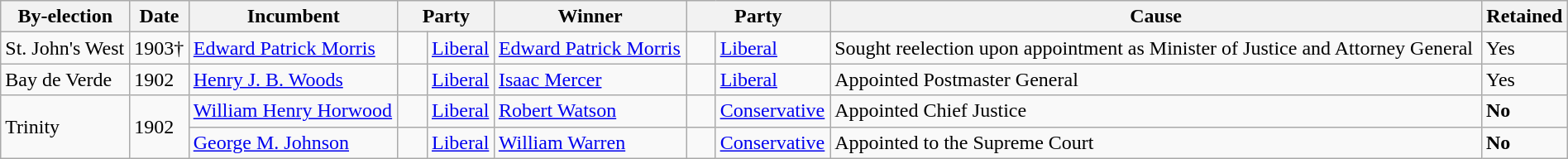<table class=wikitable style="width:100%">
<tr>
<th>By-election</th>
<th>Date</th>
<th>Incumbent</th>
<th colspan=2>Party</th>
<th>Winner</th>
<th colspan=2>Party</th>
<th>Cause</th>
<th>Retained</th>
</tr>
<tr>
<td>St. John's West</td>
<td>1903†</td>
<td><a href='#'>Edward Patrick Morris</a></td>
<td>    </td>
<td><a href='#'>Liberal</a></td>
<td><a href='#'>Edward Patrick Morris</a></td>
<td>    </td>
<td><a href='#'>Liberal</a></td>
<td>Sought reelection upon appointment as Minister of Justice and Attorney General</td>
<td>Yes</td>
</tr>
<tr>
<td>Bay de Verde</td>
<td>1902</td>
<td><a href='#'>Henry J. B. Woods</a></td>
<td>    </td>
<td><a href='#'>Liberal</a></td>
<td><a href='#'>Isaac Mercer</a></td>
<td>    </td>
<td><a href='#'>Liberal</a></td>
<td>Appointed Postmaster General</td>
<td>Yes</td>
</tr>
<tr>
<td rowspan=2>Trinity</td>
<td rowspan=2>1902</td>
<td><a href='#'>William Henry Horwood</a></td>
<td>    </td>
<td><a href='#'>Liberal</a></td>
<td><a href='#'>Robert Watson</a></td>
<td>    </td>
<td><a href='#'>Conservative</a></td>
<td>Appointed Chief Justice</td>
<td><strong>No</strong></td>
</tr>
<tr>
<td><a href='#'>George M. Johnson</a></td>
<td>    </td>
<td><a href='#'>Liberal</a></td>
<td><a href='#'>William Warren</a></td>
<td>    </td>
<td><a href='#'>Conservative</a></td>
<td>Appointed to the Supreme Court</td>
<td><strong>No</strong></td>
</tr>
</table>
